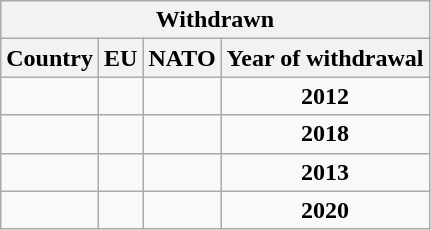<table class="wikitable sortable">
<tr>
<th colspan="5">Withdrawn</th>
</tr>
<tr>
<th>Country</th>
<th>EU</th>
<th>NATO</th>
<th>Year of withdrawal</th>
</tr>
<tr>
<td></td>
<td></td>
<td></td>
<td style="text-align:center"><strong>2012</strong></td>
</tr>
<tr>
<td></td>
<td></td>
<td></td>
<td style="text-align:center"><strong>2018</strong></td>
</tr>
<tr>
<td></td>
<td></td>
<td></td>
<td style="text-align:center"><strong>2013</strong></td>
</tr>
<tr>
<td></td>
<td></td>
<td></td>
<td style="text-align:center"><strong>2020</strong></td>
</tr>
</table>
